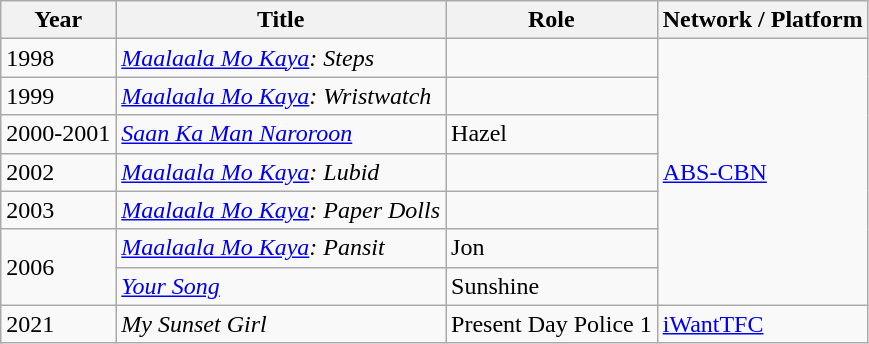<table class="wikitable">
<tr>
<th>Year</th>
<th>Title</th>
<th>Role</th>
<th>Network / Platform</th>
</tr>
<tr>
<td>1998</td>
<td><em><a href='#'>Maalaala Mo Kaya</a>: Steps</em></td>
<td></td>
<td rowspan="7"><a href='#'>ABS-CBN</a></td>
</tr>
<tr>
<td>1999</td>
<td><em><a href='#'>Maalaala Mo Kaya</a>: Wristwatch</em></td>
<td></td>
</tr>
<tr>
<td>2000-2001</td>
<td><em><a href='#'>Saan Ka Man Naroroon</a></em></td>
<td>Hazel</td>
</tr>
<tr>
<td>2002</td>
<td><em><a href='#'>Maalaala Mo Kaya</a>: Lubid</em></td>
<td></td>
</tr>
<tr>
<td>2003</td>
<td><em><a href='#'>Maalaala Mo Kaya</a>: Paper Dolls</em></td>
<td></td>
</tr>
<tr>
<td rowspan="2">2006</td>
<td><em><a href='#'>Maalaala Mo Kaya</a>: Pansit</em></td>
<td>Jon</td>
</tr>
<tr>
<td><em><a href='#'>Your Song</a></em></td>
<td>Sunshine</td>
</tr>
<tr>
<td>2021</td>
<td><em>My Sunset Girl</em></td>
<td>Present Day Police 1</td>
<td><a href='#'>iWantTFC</a></td>
</tr>
</table>
